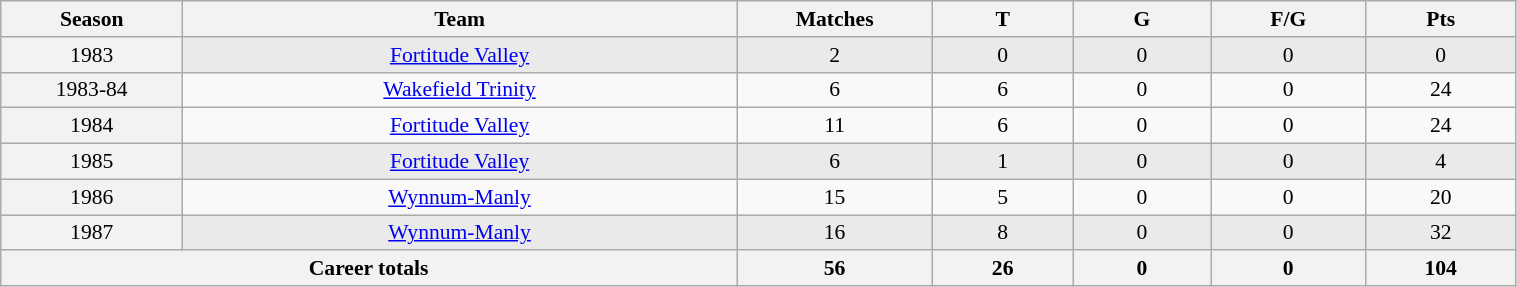<table class="wikitable sortable" style="font-size:90%; text-align:center; width:80%;">
<tr>
<th width="2%">Season</th>
<th width="8%">Team</th>
<th width="2%">Matches</th>
<th width="2%">T</th>
<th width="2%">G</th>
<th width="2%">F/G</th>
<th width="2%">Pts</th>
</tr>
<tr style="background:#eaeaea;">
<th scope="row" style="text-align:center; font-weight:normal">1983</th>
<td style="text-align:center;"> <a href='#'>Fortitude Valley</a></td>
<td>2</td>
<td>0</td>
<td>0</td>
<td>0</td>
<td>0</td>
</tr>
<tr>
<th scope="row" style="text-align:center; font-weight:normal">1983-84</th>
<td> <a href='#'>Wakefield Trinity</a></td>
<td>6</td>
<td>6</td>
<td>0</td>
<td>0</td>
<td>24</td>
</tr>
<tr>
<th scope="row" style="text-align:center; font-weight:normal">1984</th>
<td style="text-align:center;"> <a href='#'>Fortitude Valley</a></td>
<td>11</td>
<td>6</td>
<td>0</td>
<td>0</td>
<td>24</td>
</tr>
<tr style="background:#eaeaea;">
<th scope="row" style="text-align:center; font-weight:normal">1985</th>
<td style="text-align:center;"> <a href='#'>Fortitude Valley</a></td>
<td>6</td>
<td>1</td>
<td>0</td>
<td>0</td>
<td>4</td>
</tr>
<tr>
<th scope="row" style="text-align:center; font-weight:normal">1986</th>
<td style="text-align:center;"> <a href='#'>Wynnum-Manly</a></td>
<td>15</td>
<td>5</td>
<td>0</td>
<td>0</td>
<td>20</td>
</tr>
<tr style="background:#eaeaea;">
<th scope="row" style="text-align:center; font-weight:normal">1987</th>
<td style="text-align:center;"> <a href='#'>Wynnum-Manly</a></td>
<td>16</td>
<td>8</td>
<td>0</td>
<td>0</td>
<td>32</td>
</tr>
<tr class="sortbottom">
<th colspan="2">Career totals</th>
<th>56</th>
<th>26</th>
<th>0</th>
<th>0</th>
<th>104</th>
</tr>
</table>
